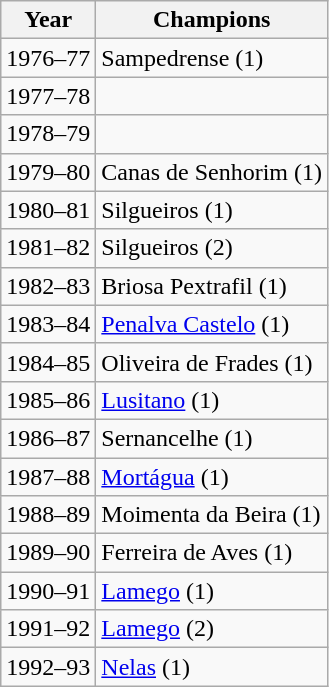<table class="wikitable" style="text-align:left">
<tr>
<th style= width="100px">Year</th>
<th style= width="400px">Champions</th>
</tr>
<tr>
<td>1976–77</td>
<td>Sampedrense (1)</td>
</tr>
<tr>
<td>1977–78</td>
<td></td>
</tr>
<tr>
<td>1978–79</td>
<td></td>
</tr>
<tr>
<td>1979–80</td>
<td>Canas de Senhorim  (1)</td>
</tr>
<tr>
<td>1980–81</td>
<td>Silgueiros (1)</td>
</tr>
<tr>
<td>1981–82</td>
<td>Silgueiros (2)</td>
</tr>
<tr>
<td>1982–83</td>
<td>Briosa Pextrafil (1)</td>
</tr>
<tr>
<td>1983–84</td>
<td><a href='#'>Penalva Castelo</a> (1)</td>
</tr>
<tr>
<td>1984–85</td>
<td>Oliveira de Frades (1)</td>
</tr>
<tr>
<td>1985–86</td>
<td><a href='#'>Lusitano</a> (1)</td>
</tr>
<tr>
<td>1986–87</td>
<td>Sernancelhe (1)</td>
</tr>
<tr>
<td>1987–88</td>
<td><a href='#'>Mortágua</a> (1)</td>
</tr>
<tr>
<td>1988–89</td>
<td>Moimenta da Beira (1)</td>
</tr>
<tr>
<td>1989–90</td>
<td>Ferreira de Aves (1)</td>
</tr>
<tr>
<td>1990–91</td>
<td><a href='#'>Lamego</a> (1)</td>
</tr>
<tr>
<td>1991–92</td>
<td><a href='#'>Lamego</a> (2)</td>
</tr>
<tr>
<td>1992–93</td>
<td><a href='#'>Nelas</a> (1)</td>
</tr>
</table>
